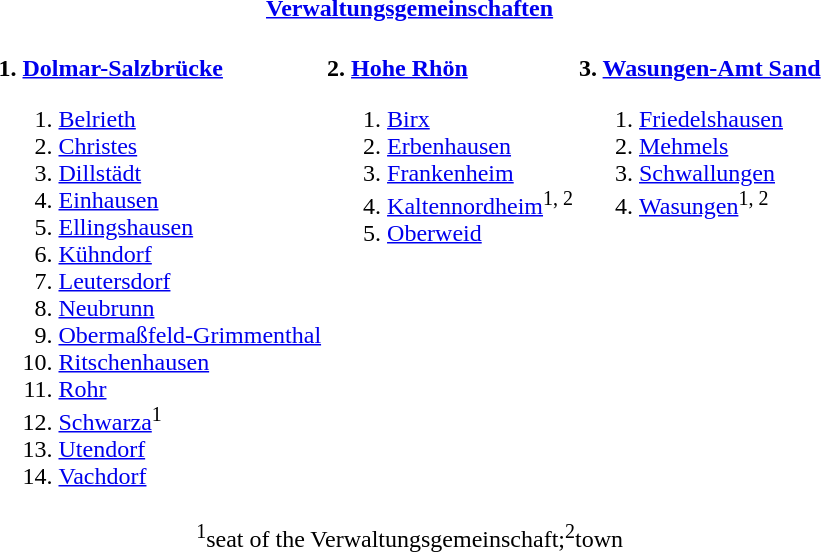<table>
<tr>
<th colspan=3><a href='#'>Verwaltungsgemeinschaften</a></th>
</tr>
<tr valign=top>
<td><br><strong>1. <a href='#'>Dolmar-Salzbrücke</a></strong><ol><li><a href='#'>Belrieth</a></li><li><a href='#'>Christes</a></li><li><a href='#'>Dillstädt</a></li><li><a href='#'>Einhausen</a></li><li><a href='#'>Ellingshausen</a></li><li><a href='#'>Kühndorf</a></li><li><a href='#'>Leutersdorf</a></li><li><a href='#'>Neubrunn</a></li><li><a href='#'>Obermaßfeld-Grimmenthal</a></li><li><a href='#'>Ritschenhausen</a></li><li><a href='#'>Rohr</a></li><li><a href='#'>Schwarza</a><sup>1</sup></li><li><a href='#'>Utendorf</a></li><li><a href='#'>Vachdorf</a></li></ol></td>
<td><br><strong>2. <a href='#'>Hohe Rhön</a></strong><ol><li><a href='#'>Birx</a></li><li><a href='#'>Erbenhausen</a></li><li><a href='#'>Frankenheim</a></li><li><a href='#'>Kaltennordheim</a><sup>1, 2</sup></li><li><a href='#'>Oberweid</a></li></ol></td>
<td><br><strong>3. <a href='#'>Wasungen-Amt Sand</a></strong><ol><li><a href='#'>Friedelshausen</a></li><li><a href='#'>Mehmels</a></li><li><a href='#'>Schwallungen</a></li><li><a href='#'>Wasungen</a><sup>1, 2</sup></li></ol></td>
</tr>
<tr>
<td colspan=3 align=center><sup>1</sup>seat of the Verwaltungsgemeinschaft;<sup>2</sup>town</td>
</tr>
</table>
